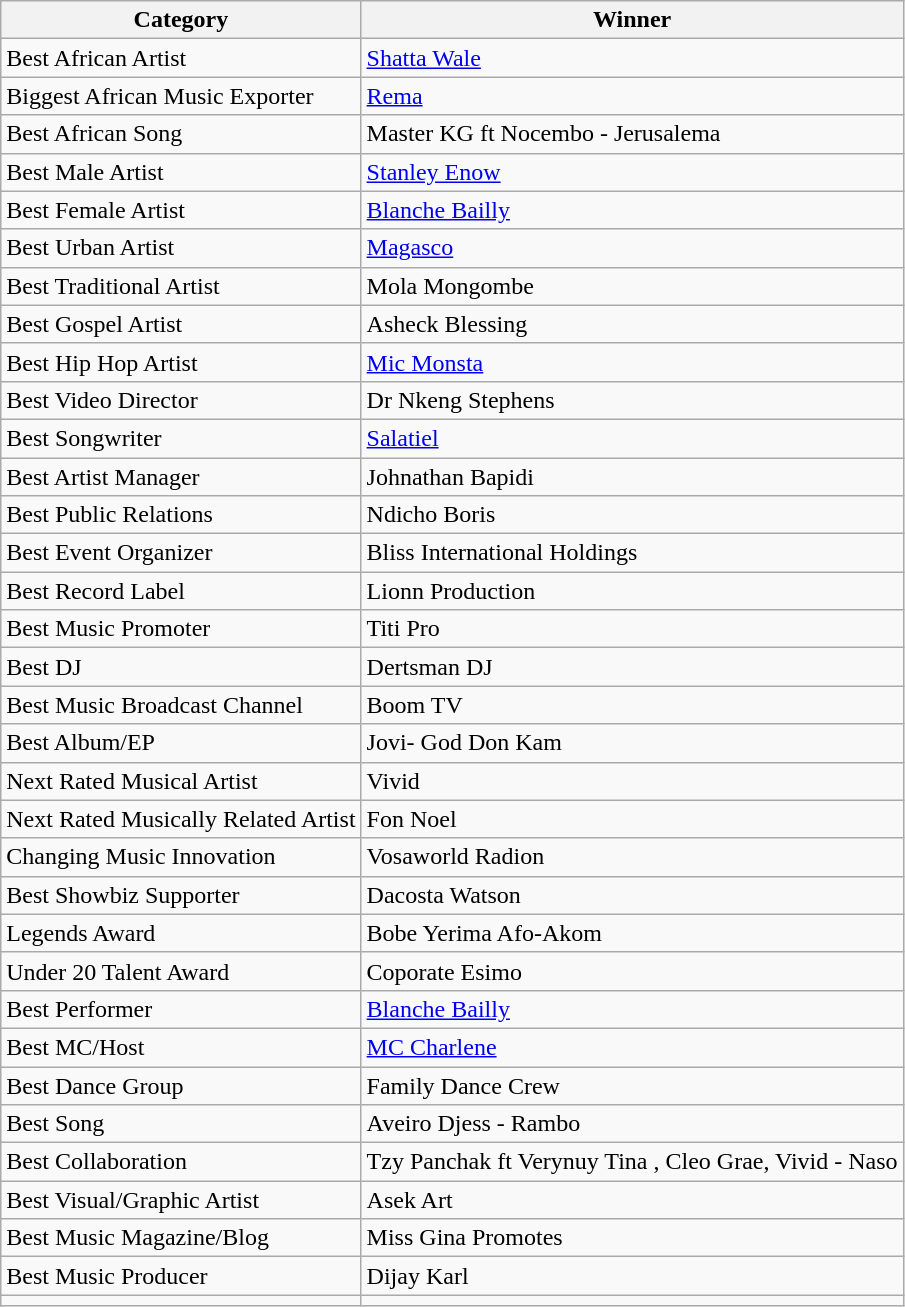<table class="wikitable">
<tr>
<th>Category</th>
<th>Winner</th>
</tr>
<tr>
<td>Best African Artist</td>
<td><a href='#'>Shatta Wale</a></td>
</tr>
<tr>
<td>Biggest African Music Exporter</td>
<td><a href='#'>Rema</a></td>
</tr>
<tr>
<td>Best African Song</td>
<td>Master KG ft Nocembo - Jerusalema</td>
</tr>
<tr>
<td>Best Male Artist</td>
<td><a href='#'>Stanley Enow</a></td>
</tr>
<tr>
<td>Best Female Artist</td>
<td><a href='#'>Blanche Bailly</a></td>
</tr>
<tr>
<td>Best Urban Artist</td>
<td><a href='#'>Magasco</a></td>
</tr>
<tr>
<td>Best Traditional Artist</td>
<td>Mola Mongombe</td>
</tr>
<tr>
<td>Best Gospel Artist</td>
<td>Asheck Blessing</td>
</tr>
<tr>
<td>Best Hip Hop Artist</td>
<td><a href='#'>Mic Monsta</a></td>
</tr>
<tr>
<td>Best Video Director</td>
<td>Dr Nkeng Stephens</td>
</tr>
<tr>
<td>Best Songwriter</td>
<td><a href='#'>Salatiel</a></td>
</tr>
<tr>
<td>Best Artist Manager</td>
<td>Johnathan Bapidi</td>
</tr>
<tr>
<td>Best Public Relations</td>
<td>Ndicho Boris</td>
</tr>
<tr>
<td>Best Event Organizer</td>
<td>Bliss International Holdings</td>
</tr>
<tr>
<td>Best Record Label</td>
<td>Lionn Production</td>
</tr>
<tr>
<td>Best Music Promoter</td>
<td>Titi Pro</td>
</tr>
<tr>
<td>Best DJ</td>
<td>Dertsman DJ</td>
</tr>
<tr>
<td>Best Music Broadcast Channel</td>
<td>Boom TV</td>
</tr>
<tr>
<td>Best Album/EP</td>
<td>Jovi- God Don Kam</td>
</tr>
<tr>
<td>Next Rated Musical Artist</td>
<td>Vivid</td>
</tr>
<tr>
<td>Next Rated Musically Related Artist</td>
<td>Fon Noel</td>
</tr>
<tr>
<td>Changing Music Innovation</td>
<td>Vosaworld Radion</td>
</tr>
<tr>
<td>Best Showbiz Supporter</td>
<td>Dacosta Watson</td>
</tr>
<tr>
<td>Legends Award</td>
<td>Bobe Yerima Afo-Akom</td>
</tr>
<tr>
<td>Under 20 Talent Award</td>
<td>Coporate Esimo</td>
</tr>
<tr>
<td>Best Performer</td>
<td><a href='#'>Blanche Bailly</a></td>
</tr>
<tr>
<td>Best MC/Host</td>
<td><a href='#'> MC Charlene</a></td>
</tr>
<tr>
<td>Best Dance Group</td>
<td>Family Dance Crew</td>
</tr>
<tr>
<td>Best Song</td>
<td>Aveiro Djess - Rambo</td>
</tr>
<tr>
<td>Best Collaboration</td>
<td>Tzy Panchak ft Verynuy Tina , Cleo Grae, Vivid - Naso</td>
</tr>
<tr>
<td>Best Visual/Graphic Artist</td>
<td>Asek Art</td>
</tr>
<tr>
<td>Best Music Magazine/Blog</td>
<td>Miss Gina Promotes</td>
</tr>
<tr>
<td>Best Music Producer</td>
<td>Dijay Karl</td>
</tr>
<tr>
<td></td>
<td></td>
</tr>
</table>
